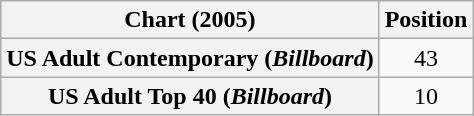<table class="wikitable plainrowheaders" style="text-align:center">
<tr>
<th>Chart (2005)</th>
<th>Position</th>
</tr>
<tr>
<th scope="row">US Adult Contemporary (<em>Billboard</em>)</th>
<td>43</td>
</tr>
<tr>
<th scope="row">US Adult Top 40 (<em>Billboard</em>)</th>
<td>10</td>
</tr>
</table>
